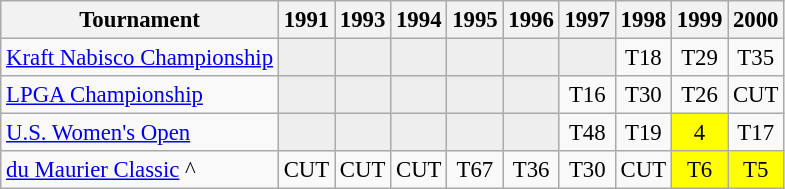<table class="wikitable" style="font-size:95%;text-align:center;">
<tr>
<th>Tournament</th>
<th>1991</th>
<th>1993</th>
<th>1994</th>
<th>1995</th>
<th>1996</th>
<th>1997</th>
<th>1998</th>
<th>1999</th>
<th>2000</th>
</tr>
<tr>
<td align=left><a href='#'>Kraft Nabisco Championship</a></td>
<td style="background:#eeeeee;"></td>
<td style="background:#eeeeee;"></td>
<td style="background:#eeeeee;"></td>
<td style="background:#eeeeee;"></td>
<td style="background:#eeeeee;"></td>
<td style="background:#eeeeee;"></td>
<td>T18</td>
<td>T29</td>
<td>T35</td>
</tr>
<tr>
<td align=left><a href='#'>LPGA Championship</a></td>
<td style="background:#eeeeee;"></td>
<td style="background:#eeeeee;"></td>
<td style="background:#eeeeee;"></td>
<td style="background:#eeeeee;"></td>
<td style="background:#eeeeee;"></td>
<td>T16</td>
<td>T30</td>
<td>T26</td>
<td>CUT</td>
</tr>
<tr>
<td align=left><a href='#'>U.S. Women's Open</a></td>
<td style="background:#eeeeee;"></td>
<td style="background:#eeeeee;"></td>
<td style="background:#eeeeee;"></td>
<td style="background:#eeeeee;"></td>
<td style="background:#eeeeee;"></td>
<td>T48</td>
<td>T19</td>
<td style="background:yellow;">4</td>
<td>T17</td>
</tr>
<tr>
<td align=left><a href='#'>du Maurier Classic</a> ^</td>
<td>CUT</td>
<td>CUT</td>
<td>CUT</td>
<td>T67</td>
<td>T36</td>
<td>T30</td>
<td>CUT</td>
<td style="background:yellow;">T6</td>
<td style="background:yellow;">T5</td>
</tr>
</table>
